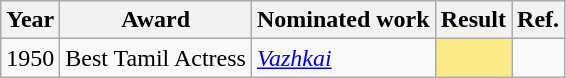<table class="wikitable">
<tr>
<th>Year</th>
<th>Award</th>
<th>Nominated work</th>
<th>Result</th>
<th>Ref.</th>
</tr>
<tr>
<td>1950</td>
<td>Best Tamil Actress</td>
<td><em><a href='#'>Vazhkai</a></em></td>
<td style="text-align:center; background:#faeb86;"></td>
<td></td>
</tr>
</table>
